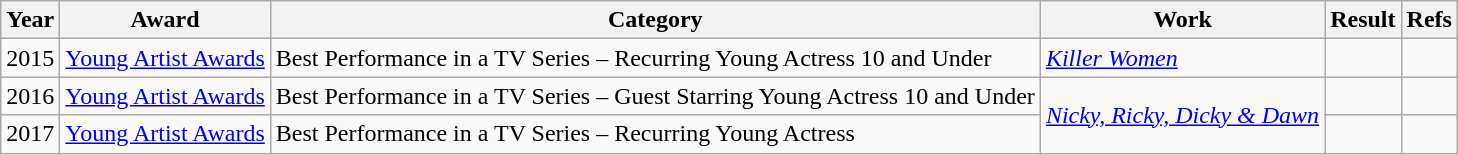<table class="wikitable sortable plainrowheaders">
<tr>
<th>Year</th>
<th>Award</th>
<th>Category</th>
<th>Work</th>
<th>Result</th>
<th class="unsortable">Refs</th>
</tr>
<tr>
<td>2015</td>
<td><a href='#'>Young Artist Awards</a></td>
<td>Best Performance in a TV Series – Recurring Young Actress 10 and Under</td>
<td><em><a href='#'>Killer Women</a></em></td>
<td></td>
<td style="text-align:center;"></td>
</tr>
<tr>
<td>2016</td>
<td><a href='#'>Young Artist Awards</a></td>
<td>Best Performance in a TV Series – Guest Starring Young Actress 10 and Under</td>
<td rowspan="2"><em><a href='#'>Nicky, Ricky, Dicky & Dawn</a></em></td>
<td></td>
<td style="text-align:center;"></td>
</tr>
<tr>
<td>2017</td>
<td><a href='#'>Young Artist Awards</a></td>
<td>Best Performance in a TV Series – Recurring Young Actress</td>
<td></td>
<td style="text-align:center;"></td>
</tr>
</table>
